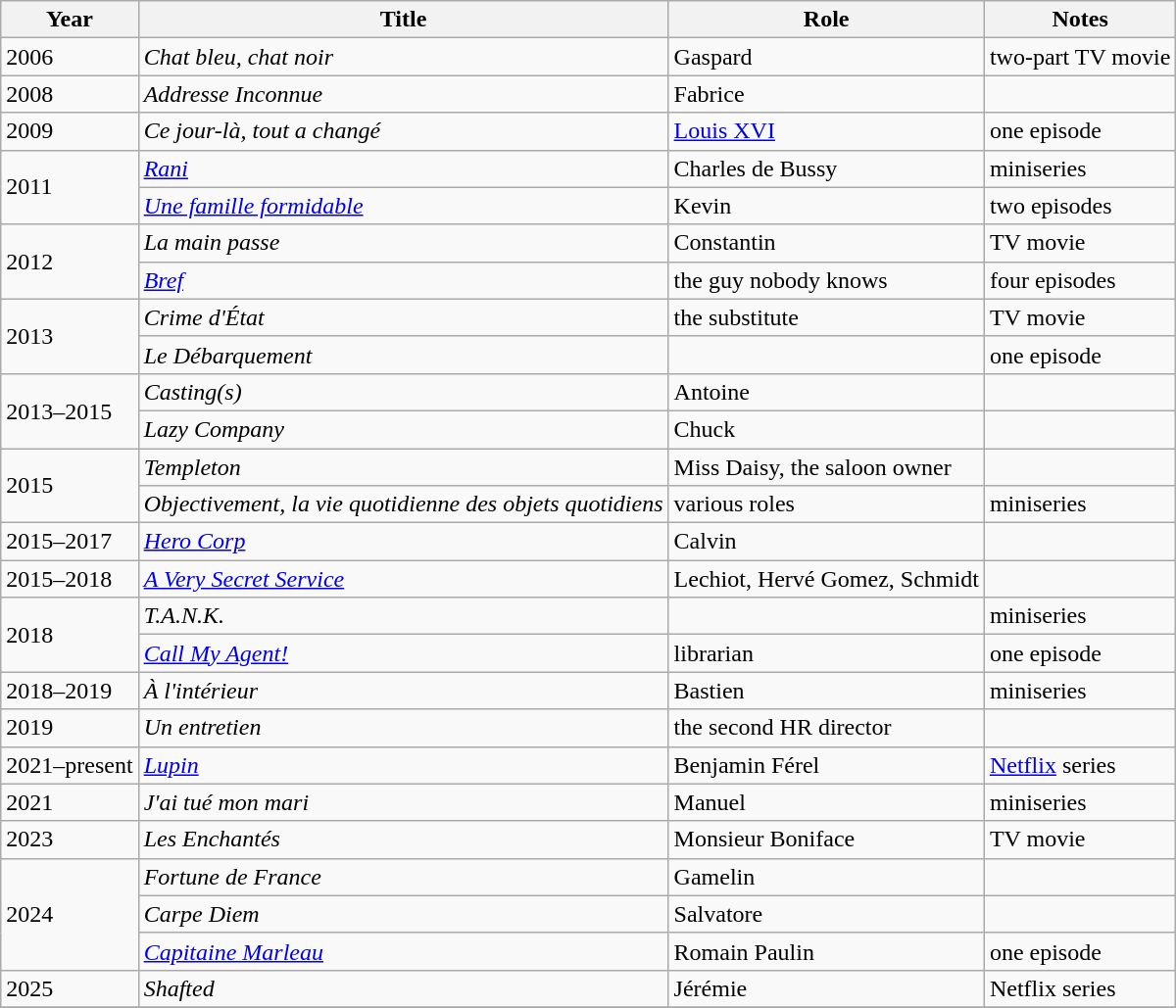<table class="wikitable sortable">
<tr>
<th>Year</th>
<th>Title</th>
<th>Role</th>
<th>Notes</th>
</tr>
<tr>
<td>2006</td>
<td><em>Chat bleu, chat noir</em></td>
<td>Gaspard</td>
<td>two-part TV movie</td>
</tr>
<tr>
<td>2008</td>
<td><em>Addresse Inconnue</em></td>
<td>Fabrice</td>
<td></td>
</tr>
<tr>
<td>2009</td>
<td><em>Ce jour-là, tout a changé</em></td>
<td><a href='#'>Louis XVI</a></td>
<td>one episode</td>
</tr>
<tr>
<td rowspan="2">2011</td>
<td><em><a href='#'>Rani</a></em></td>
<td>Charles de Bussy</td>
<td>miniseries</td>
</tr>
<tr>
<td><em><a href='#'>Une famille formidable</a></em></td>
<td>Kevin</td>
<td>two episodes</td>
</tr>
<tr>
<td rowspan="2">2012</td>
<td><em>La main passe</em></td>
<td>Constantin</td>
<td>TV movie</td>
</tr>
<tr>
<td><em><a href='#'>Bref</a></em></td>
<td>the guy nobody knows</td>
<td>four episodes</td>
</tr>
<tr>
<td rowspan="2">2013</td>
<td><em>Crime d'État</em></td>
<td>the substitute</td>
<td>TV movie</td>
</tr>
<tr>
<td><em>Le Débarquement</em></td>
<td></td>
<td>one episode</td>
</tr>
<tr>
<td rowspan="2">2013–2015</td>
<td><em>Casting(s)</em></td>
<td>Antoine</td>
<td></td>
</tr>
<tr>
<td><em>Lazy Company</em></td>
<td>Chuck</td>
<td></td>
</tr>
<tr>
<td rowspan="2">2015</td>
<td><em>Templeton</em></td>
<td>Miss Daisy, the saloon owner</td>
<td></td>
</tr>
<tr>
<td><em>Objectivement, la vie quotidienne des objets quotidiens</em></td>
<td>various roles</td>
<td>miniseries</td>
</tr>
<tr>
<td>2015–2017</td>
<td><em><a href='#'>Hero Corp</a></em></td>
<td>Calvin</td>
<td></td>
</tr>
<tr>
<td>2015–2018</td>
<td><em><a href='#'>A Very Secret Service</a></em></td>
<td>Lechiot, Hervé Gomez, Schmidt</td>
<td></td>
</tr>
<tr>
<td rowspan="2">2018</td>
<td><em>T.A.N.K.</em></td>
<td></td>
<td>miniseries</td>
</tr>
<tr>
<td><em><a href='#'>Call My Agent!</a></em></td>
<td>librarian</td>
<td>one episode</td>
</tr>
<tr>
<td>2018–2019</td>
<td><em>À l'intérieur</em></td>
<td>Bastien</td>
<td>miniseries</td>
</tr>
<tr>
<td>2019</td>
<td><em>Un entretien</em></td>
<td>the second HR director</td>
<td></td>
</tr>
<tr>
<td>2021–present</td>
<td><em><a href='#'>Lupin</a></em></td>
<td>Benjamin Férel</td>
<td><a href='#'>Netflix</a> series</td>
</tr>
<tr>
<td>2021</td>
<td><em>J'ai tué mon mari</em></td>
<td>Manuel</td>
<td>miniseries</td>
</tr>
<tr>
<td>2023</td>
<td><em>Les Enchantés</em></td>
<td>Monsieur Boniface</td>
<td>TV movie</td>
</tr>
<tr>
<td rowspan="3">2024</td>
<td><em>Fortune de France</em></td>
<td>Gamelin</td>
<td></td>
</tr>
<tr>
<td><em>Carpe Diem</em></td>
<td>Salvatore</td>
<td></td>
</tr>
<tr>
<td><em><a href='#'>Capitaine Marleau</a></em></td>
<td>Romain Paulin</td>
<td>one episode</td>
</tr>
<tr>
<td>2025</td>
<td><em>Shafted</em></td>
<td>Jérémie</td>
<td>Netflix series</td>
</tr>
<tr>
</tr>
</table>
